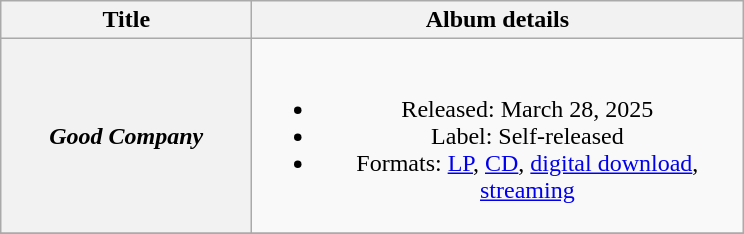<table class="wikitable plainrowheaders" style="text-align:center;" border="1">
<tr>
<th scope="col" style="width:10em;">Title</th>
<th scope="col" style="width:20em;">Album details</th>
</tr>
<tr>
<th scope="row"><em>Good Company</em></th>
<td><br><ul><li>Released: March 28, 2025</li><li>Label: Self-released</li><li>Formats: <a href='#'>LP</a>, <a href='#'>CD</a>, <a href='#'>digital download</a>, <a href='#'>streaming</a></li></ul></td>
</tr>
<tr>
</tr>
</table>
